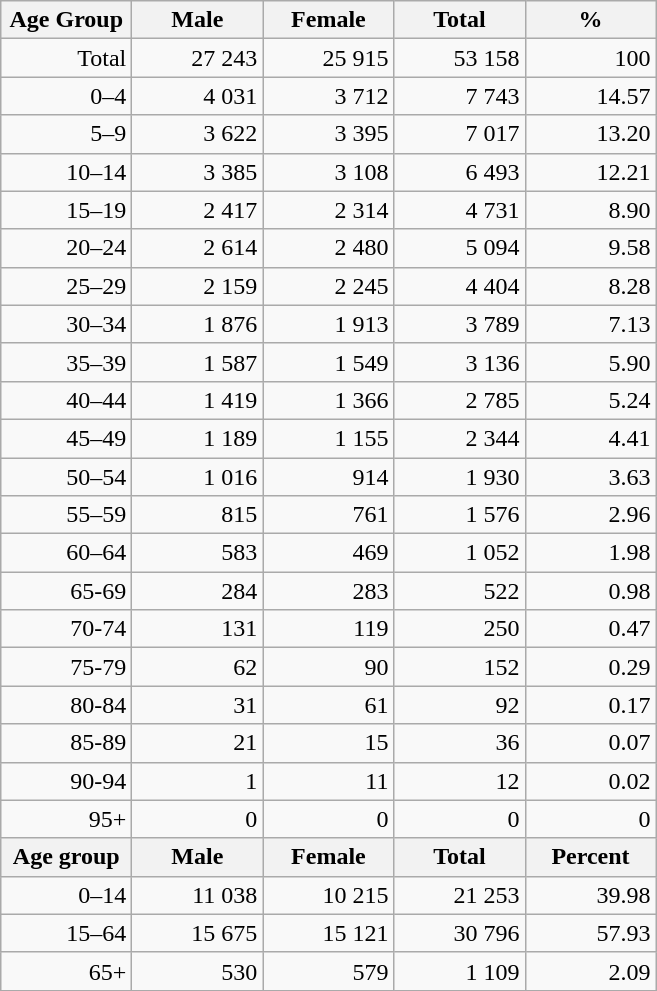<table class="wikitable">
<tr>
<th width="80pt">Age Group</th>
<th width="80pt">Male</th>
<th width="80pt">Female</th>
<th width="80pt">Total</th>
<th width="80pt">%</th>
</tr>
<tr>
<td align="right">Total</td>
<td align="right">27 243</td>
<td align="right">25 915</td>
<td align="right">53 158</td>
<td align="right">100</td>
</tr>
<tr>
<td align="right">0–4</td>
<td align="right">4 031</td>
<td align="right">3 712</td>
<td align="right">7 743</td>
<td align="right">14.57</td>
</tr>
<tr>
<td align="right">5–9</td>
<td align="right">3 622</td>
<td align="right">3 395</td>
<td align="right">7 017</td>
<td align="right">13.20</td>
</tr>
<tr>
<td align="right">10–14</td>
<td align="right">3 385</td>
<td align="right">3 108</td>
<td align="right">6 493</td>
<td align="right">12.21</td>
</tr>
<tr>
<td align="right">15–19</td>
<td align="right">2 417</td>
<td align="right">2 314</td>
<td align="right">4 731</td>
<td align="right">8.90</td>
</tr>
<tr>
<td align="right">20–24</td>
<td align="right">2 614</td>
<td align="right">2 480</td>
<td align="right">5 094</td>
<td align="right">9.58</td>
</tr>
<tr>
<td align="right">25–29</td>
<td align="right">2 159</td>
<td align="right">2 245</td>
<td align="right">4 404</td>
<td align="right">8.28</td>
</tr>
<tr>
<td align="right">30–34</td>
<td align="right">1 876</td>
<td align="right">1 913</td>
<td align="right">3 789</td>
<td align="right">7.13</td>
</tr>
<tr>
<td align="right">35–39</td>
<td align="right">1 587</td>
<td align="right">1 549</td>
<td align="right">3 136</td>
<td align="right">5.90</td>
</tr>
<tr>
<td align="right">40–44</td>
<td align="right">1 419</td>
<td align="right">1 366</td>
<td align="right">2 785</td>
<td align="right">5.24</td>
</tr>
<tr>
<td align="right">45–49</td>
<td align="right">1 189</td>
<td align="right">1 155</td>
<td align="right">2 344</td>
<td align="right">4.41</td>
</tr>
<tr>
<td align="right">50–54</td>
<td align="right">1 016</td>
<td align="right">914</td>
<td align="right">1 930</td>
<td align="right">3.63</td>
</tr>
<tr>
<td align="right">55–59</td>
<td align="right">815</td>
<td align="right">761</td>
<td align="right">1 576</td>
<td align="right">2.96</td>
</tr>
<tr>
<td align="right">60–64</td>
<td align="right">583</td>
<td align="right">469</td>
<td align="right">1 052</td>
<td align="right">1.98</td>
</tr>
<tr>
<td align="right">65-69</td>
<td align="right">284</td>
<td align="right">283</td>
<td align="right">522</td>
<td align="right">0.98</td>
</tr>
<tr>
<td align="right">70-74</td>
<td align="right">131</td>
<td align="right">119</td>
<td align="right">250</td>
<td align="right">0.47</td>
</tr>
<tr>
<td align="right">75-79</td>
<td align="right">62</td>
<td align="right">90</td>
<td align="right">152</td>
<td align="right">0.29</td>
</tr>
<tr>
<td align="right">80-84</td>
<td align="right">31</td>
<td align="right">61</td>
<td align="right">92</td>
<td align="right">0.17</td>
</tr>
<tr>
<td align="right">85-89</td>
<td align="right">21</td>
<td align="right">15</td>
<td align="right">36</td>
<td align="right">0.07</td>
</tr>
<tr>
<td align="right">90-94</td>
<td align="right">1</td>
<td align="right">11</td>
<td align="right">12</td>
<td align="right">0.02</td>
</tr>
<tr>
<td align="right">95+</td>
<td align="right">0</td>
<td align="right">0</td>
<td align="right">0</td>
<td align="right">0</td>
</tr>
<tr>
<th width="50">Age group</th>
<th width="80pt">Male</th>
<th width="80">Female</th>
<th width="80">Total</th>
<th width="50">Percent</th>
</tr>
<tr>
<td align="right">0–14</td>
<td align="right">11 038</td>
<td align="right">10 215</td>
<td align="right">21 253</td>
<td align="right">39.98</td>
</tr>
<tr>
<td align="right">15–64</td>
<td align="right">15 675</td>
<td align="right">15 121</td>
<td align="right">30 796</td>
<td align="right">57.93</td>
</tr>
<tr>
<td align="right">65+</td>
<td align="right">530</td>
<td align="right">579</td>
<td align="right">1 109</td>
<td align="right">2.09</td>
</tr>
<tr>
</tr>
</table>
